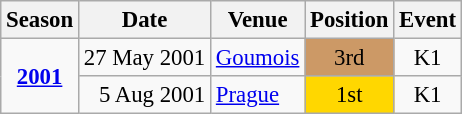<table class="wikitable" style="text-align:center; font-size:95%;">
<tr>
<th>Season</th>
<th>Date</th>
<th>Venue</th>
<th>Position</th>
<th>Event</th>
</tr>
<tr>
<td rowspan=2><strong><a href='#'>2001</a></strong></td>
<td align=right>27 May 2001</td>
<td align=left><a href='#'>Goumois</a></td>
<td bgcolor=cc9966>3rd</td>
<td>K1</td>
</tr>
<tr>
<td align=right>5 Aug 2001</td>
<td align=left><a href='#'>Prague</a></td>
<td bgcolor=gold>1st</td>
<td>K1</td>
</tr>
</table>
